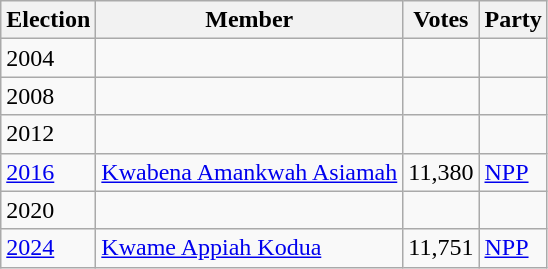<table class="wikitable">
<tr>
<th>Election</th>
<th>Member</th>
<th>Votes</th>
<th>Party</th>
</tr>
<tr>
<td>2004</td>
<td></td>
<td></td>
<td></td>
</tr>
<tr>
<td>2008</td>
<td></td>
<td></td>
<td></td>
</tr>
<tr>
<td>2012</td>
<td></td>
<td></td>
<td></td>
</tr>
<tr>
<td><a href='#'>2016</a></td>
<td><a href='#'>Kwabena Amankwah Asiamah</a></td>
<td>11,380</td>
<td><a href='#'>NPP</a></td>
</tr>
<tr>
<td>2020</td>
<td></td>
<td></td>
<td></td>
</tr>
<tr>
<td><a href='#'>2024</a></td>
<td><a href='#'>Kwame Appiah Kodua</a></td>
<td>11,751</td>
<td><a href='#'>NPP</a></td>
</tr>
</table>
